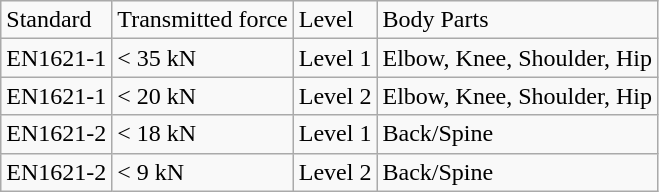<table class="wikitable">
<tr>
<td>Standard</td>
<td>Transmitted force</td>
<td>Level</td>
<td>Body Parts</td>
</tr>
<tr>
<td>EN1621-1</td>
<td>< 35 kN</td>
<td>Level 1</td>
<td>Elbow, Knee, Shoulder, Hip</td>
</tr>
<tr>
<td>EN1621-1</td>
<td>< 20 kN</td>
<td>Level 2</td>
<td>Elbow, Knee, Shoulder, Hip</td>
</tr>
<tr>
<td>EN1621-2</td>
<td>< 18 kN</td>
<td>Level 1</td>
<td>Back/Spine</td>
</tr>
<tr>
<td>EN1621-2</td>
<td>< 9 kN</td>
<td>Level 2</td>
<td>Back/Spine</td>
</tr>
</table>
